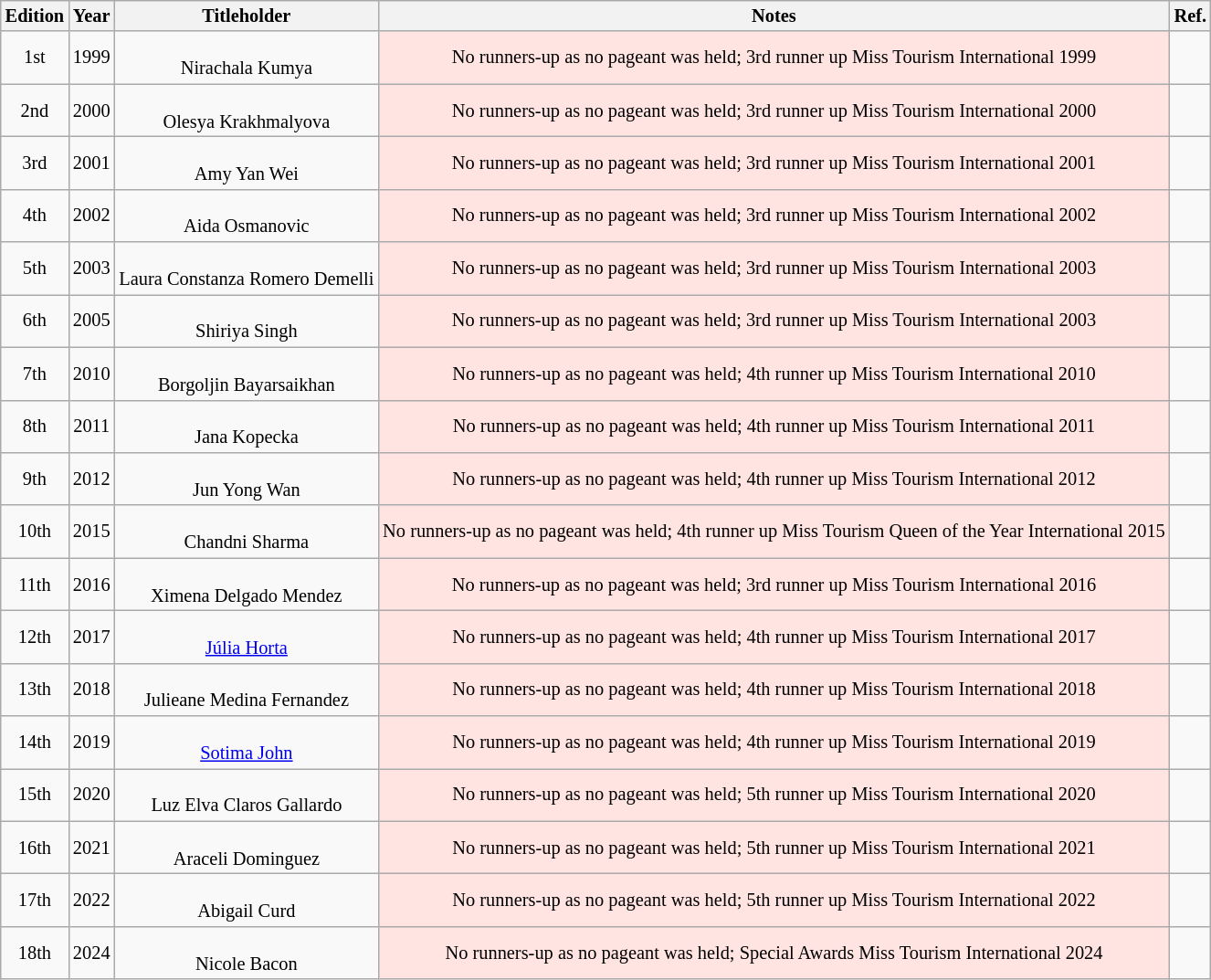<table class="wikitable sortable" style="font-size: 85%; text-align:center">
<tr>
<th>Edition</th>
<th>Year</th>
<th>Titleholder</th>
<th>Notes</th>
<th>Ref.</th>
</tr>
<tr>
<td>1st</td>
<td>1999</td>
<td><strong></strong><br>Nirachala Kumya</td>
<td bgcolor="#FFE4E1">No runners-up as no pageant was held; 3rd runner up Miss Tourism International 1999</td>
<td></td>
</tr>
<tr>
<td>2nd</td>
<td>2000</td>
<td><strong></strong><br>Olesya Krakhmalyova</td>
<td bgcolor="#FFE4E1">No runners-up as no pageant was held; 3rd runner up Miss Tourism International 2000</td>
<td></td>
</tr>
<tr>
<td>3rd</td>
<td>2001</td>
<td><strong></strong><br>Amy Yan Wei</td>
<td bgcolor="#FFE4E1">No runners-up as no pageant was held; 3rd runner up Miss Tourism International 2001</td>
<td></td>
</tr>
<tr>
<td>4th</td>
<td>2002</td>
<td><strong></strong><br>Aida Osmanovic</td>
<td bgcolor="#FFE4E1">No runners-up as no pageant was held; 3rd runner up Miss Tourism International 2002</td>
<td></td>
</tr>
<tr>
<td>5th</td>
<td>2003</td>
<td><strong></strong><br>Laura Constanza Romero Demelli</td>
<td bgcolor="#FFE4E1">No runners-up as no pageant was held; 3rd runner up Miss Tourism International 2003</td>
<td></td>
</tr>
<tr>
<td>6th</td>
<td>2005</td>
<td><strong></strong><br>Shiriya Singh</td>
<td bgcolor="#FFE4E1">No runners-up as no pageant was held; 3rd runner up Miss Tourism International 2003</td>
<td></td>
</tr>
<tr>
<td>7th</td>
<td>2010</td>
<td><strong></strong><br>Borgoljin Bayarsaikhan</td>
<td bgcolor="#FFE4E1">No runners-up as no pageant was held; 4th runner up Miss Tourism International 2010</td>
<td></td>
</tr>
<tr>
<td>8th</td>
<td>2011</td>
<td><strong></strong><br>Jana Kopecka</td>
<td bgcolor="#FFE4E1">No runners-up as no pageant was held; 4th runner up Miss Tourism International 2011</td>
<td></td>
</tr>
<tr>
<td>9th</td>
<td>2012</td>
<td><strong></strong><br>Jun Yong Wan</td>
<td bgcolor="#FFE4E1">No runners-up as no pageant was held; 4th runner up Miss Tourism International 2012</td>
<td></td>
</tr>
<tr>
<td>10th</td>
<td>2015</td>
<td><strong></strong><br>Chandni Sharma</td>
<td bgcolor="#FFE4E1">No runners-up as no pageant was held; 4th runner up Miss Tourism Queen of the Year International 2015</td>
<td></td>
</tr>
<tr>
<td>11th</td>
<td>2016</td>
<td><strong></strong><br>Ximena Delgado Mendez</td>
<td bgcolor="#FFE4E1">No runners-up as no pageant was held; 3rd runner up Miss Tourism International 2016</td>
<td></td>
</tr>
<tr>
<td>12th</td>
<td>2017</td>
<td><strong></strong><br><a href='#'>Júlia Horta</a></td>
<td bgcolor="#FFE4E1">No runners-up as no pageant was held; 4th runner up Miss Tourism International 2017</td>
<td></td>
</tr>
<tr>
<td>13th</td>
<td>2018</td>
<td><strong></strong><br>Julieane Medina Fernandez</td>
<td bgcolor="#FFE4E1">No runners-up as no pageant was held; 4th runner up Miss Tourism International 2018</td>
<td></td>
</tr>
<tr>
<td>14th</td>
<td>2019</td>
<td><strong></strong><br><a href='#'>Sotima John</a></td>
<td bgcolor="#FFE4E1">No runners-up as no pageant was held; 4th runner up Miss Tourism International 2019</td>
<td></td>
</tr>
<tr>
<td>15th</td>
<td>2020</td>
<td><strong></strong><br>Luz Elva Claros Gallardo</td>
<td bgcolor="#FFE4E1">No runners-up as no pageant was held; 5th runner up Miss Tourism International 2020</td>
<td></td>
</tr>
<tr>
<td>16th</td>
<td>2021</td>
<td><strong></strong><br>Araceli Dominguez</td>
<td bgcolor="#FFE4E1">No runners-up as no pageant was held; 5th runner up Miss Tourism International 2021</td>
<td></td>
</tr>
<tr>
<td>17th</td>
<td>2022</td>
<td><strong></strong><br>Abigail Curd</td>
<td bgcolor="#FFE4E1">No runners-up as no pageant was held; 5th runner up Miss Tourism International 2022</td>
<td></td>
</tr>
<tr>
<td>18th</td>
<td>2024</td>
<td><strong></strong><br>Nicole Bacon</td>
<td bgcolor="#FFE4E1">No runners-up as no pageant was held; Special Awards Miss Tourism International 2024</td>
<td></td>
</tr>
</table>
